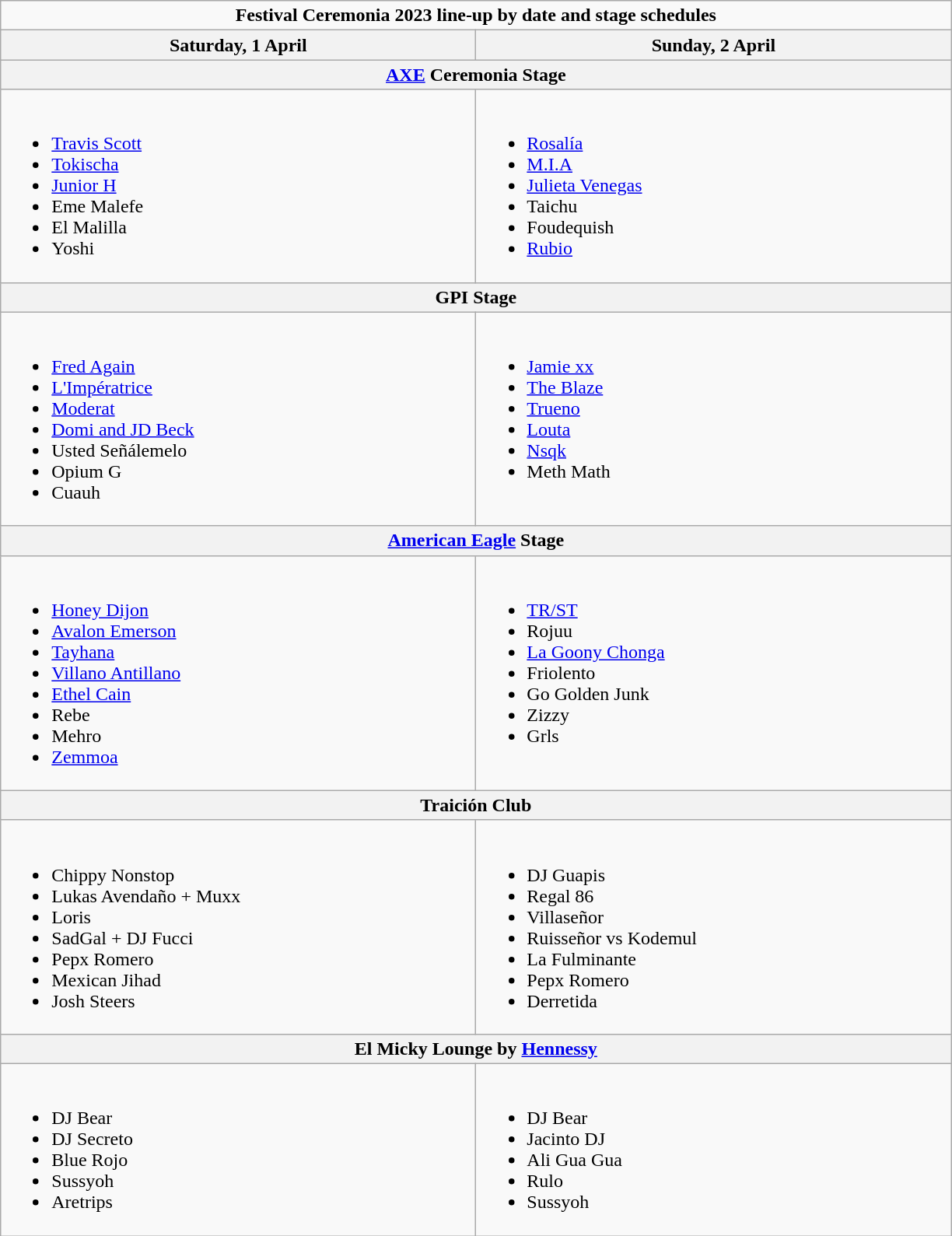<table class="wikitable collapsible autocollapse">
<tr>
<td colspan="2" align="center"><strong>Festival Ceremonia 2023 line-up by date and stage schedules</strong></td>
</tr>
<tr>
<th scope="col" style="width:25em">Saturday, 1 April</th>
<th scope="col" style="width:25em">Sunday, 2 April</th>
</tr>
<tr>
<th colspan="2"><strong><a href='#'>AXE</a> Ceremonia Stage</strong></th>
</tr>
<tr valign="top">
<td><br><ul><li><a href='#'>Travis Scott</a></li><li><a href='#'>Tokischa</a></li><li><a href='#'>Junior H</a></li><li>Eme Malefe</li><li>El Malilla</li><li>Yoshi</li></ul></td>
<td><br><ul><li><a href='#'>Rosalía</a></li><li><a href='#'>M.I.A</a></li><li><a href='#'>Julieta Venegas</a></li><li>Taichu</li><li>Foudequish</li><li><a href='#'>Rubio</a></li></ul></td>
</tr>
<tr>
<th colspan="2"><strong>GPI Stage</strong></th>
</tr>
<tr valign="top">
<td><br><ul><li><a href='#'>Fred Again</a></li><li><a href='#'>L'Impératrice</a></li><li><a href='#'>Moderat</a></li><li><a href='#'>Domi and JD Beck</a></li><li>Usted Señálemelo</li><li>Opium G</li><li>Cuauh</li></ul></td>
<td><br><ul><li><a href='#'>Jamie xx</a></li><li><a href='#'>The Blaze</a></li><li><a href='#'>Trueno</a></li><li><a href='#'>Louta</a></li><li><a href='#'>Nsqk</a></li><li>Meth Math</li></ul></td>
</tr>
<tr>
<th colspan="2"><strong><a href='#'>American Eagle</a> Stage</strong></th>
</tr>
<tr valign="top">
<td><br><ul><li><a href='#'>Honey Dijon</a></li><li><a href='#'>Avalon Emerson</a></li><li><a href='#'>Tayhana</a></li><li><a href='#'>Villano Antillano</a></li><li><a href='#'>Ethel Cain</a></li><li>Rebe</li><li>Mehro</li><li><a href='#'>Zemmoa</a></li></ul></td>
<td><br><ul><li><a href='#'>TR/ST</a></li><li>Rojuu</li><li><a href='#'>La Goony Chonga</a></li><li>Friolento</li><li>Go Golden Junk</li><li>Zizzy</li><li>Grls</li></ul></td>
</tr>
<tr>
<th colspan="2"><strong>Traición Club</strong></th>
</tr>
<tr valign="top">
<td><br><ul><li>Chippy Nonstop</li><li>Lukas Avendaño + Muxx</li><li>Loris</li><li>SadGal + DJ Fucci</li><li>Pepx Romero</li><li>Mexican Jihad</li><li>Josh Steers</li></ul></td>
<td><br><ul><li>DJ Guapis</li><li>Regal 86</li><li>Villaseñor</li><li>Ruisseñor vs Kodemul</li><li>La Fulminante</li><li>Pepx Romero</li><li>Derretida</li></ul></td>
</tr>
<tr>
<th colspan="2"><strong>El Micky Lounge by <a href='#'>Hennessy</a></strong></th>
</tr>
<tr valign="top">
<td><br><ul><li>DJ Bear</li><li>DJ Secreto</li><li>Blue Rojo</li><li>Sussyoh</li><li>Aretrips</li></ul></td>
<td><br><ul><li>DJ Bear</li><li>Jacinto DJ</li><li>Ali Gua Gua</li><li>Rulo</li><li>Sussyoh</li></ul></td>
</tr>
</table>
